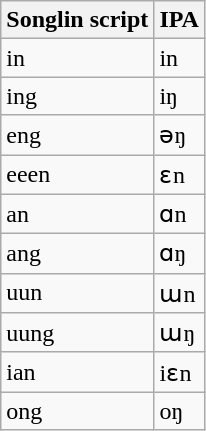<table class="wikitable">
<tr>
<th>Songlin script</th>
<th>IPA</th>
</tr>
<tr>
<td>in</td>
<td>in</td>
</tr>
<tr>
<td>ing</td>
<td>iŋ</td>
</tr>
<tr>
<td>eng</td>
<td>əŋ</td>
</tr>
<tr>
<td>eeen</td>
<td>ɛn</td>
</tr>
<tr>
<td>an</td>
<td>ɑn</td>
</tr>
<tr>
<td>ang</td>
<td>ɑŋ</td>
</tr>
<tr>
<td>uun</td>
<td>ɯn</td>
</tr>
<tr>
<td>uung</td>
<td>ɯŋ</td>
</tr>
<tr>
<td>ian</td>
<td>iɛn</td>
</tr>
<tr>
<td>ong</td>
<td>oŋ</td>
</tr>
</table>
